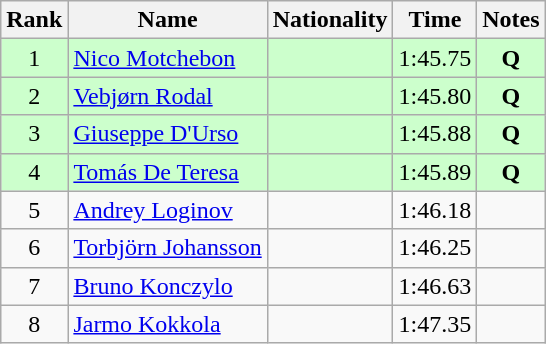<table class="wikitable sortable" style="text-align:center">
<tr>
<th>Rank</th>
<th>Name</th>
<th>Nationality</th>
<th>Time</th>
<th>Notes</th>
</tr>
<tr bgcolor=ccffcc>
<td>1</td>
<td align=left><a href='#'>Nico Motchebon</a></td>
<td align=left></td>
<td>1:45.75</td>
<td><strong>Q</strong></td>
</tr>
<tr bgcolor=ccffcc>
<td>2</td>
<td align=left><a href='#'>Vebjørn Rodal</a></td>
<td align=left></td>
<td>1:45.80</td>
<td><strong>Q</strong></td>
</tr>
<tr bgcolor=ccffcc>
<td>3</td>
<td align=left><a href='#'>Giuseppe D'Urso</a></td>
<td align=left></td>
<td>1:45.88</td>
<td><strong>Q</strong></td>
</tr>
<tr bgcolor=ccffcc>
<td>4</td>
<td align=left><a href='#'>Tomás De Teresa</a></td>
<td align=left></td>
<td>1:45.89</td>
<td><strong>Q</strong></td>
</tr>
<tr>
<td>5</td>
<td align=left><a href='#'>Andrey Loginov</a></td>
<td align=left></td>
<td>1:46.18</td>
<td></td>
</tr>
<tr>
<td>6</td>
<td align=left><a href='#'>Torbjörn Johansson</a></td>
<td align=left></td>
<td>1:46.25</td>
<td></td>
</tr>
<tr>
<td>7</td>
<td align=left><a href='#'>Bruno Konczylo</a></td>
<td align=left></td>
<td>1:46.63</td>
<td></td>
</tr>
<tr>
<td>8</td>
<td align=left><a href='#'>Jarmo Kokkola</a></td>
<td align=left></td>
<td>1:47.35</td>
<td></td>
</tr>
</table>
